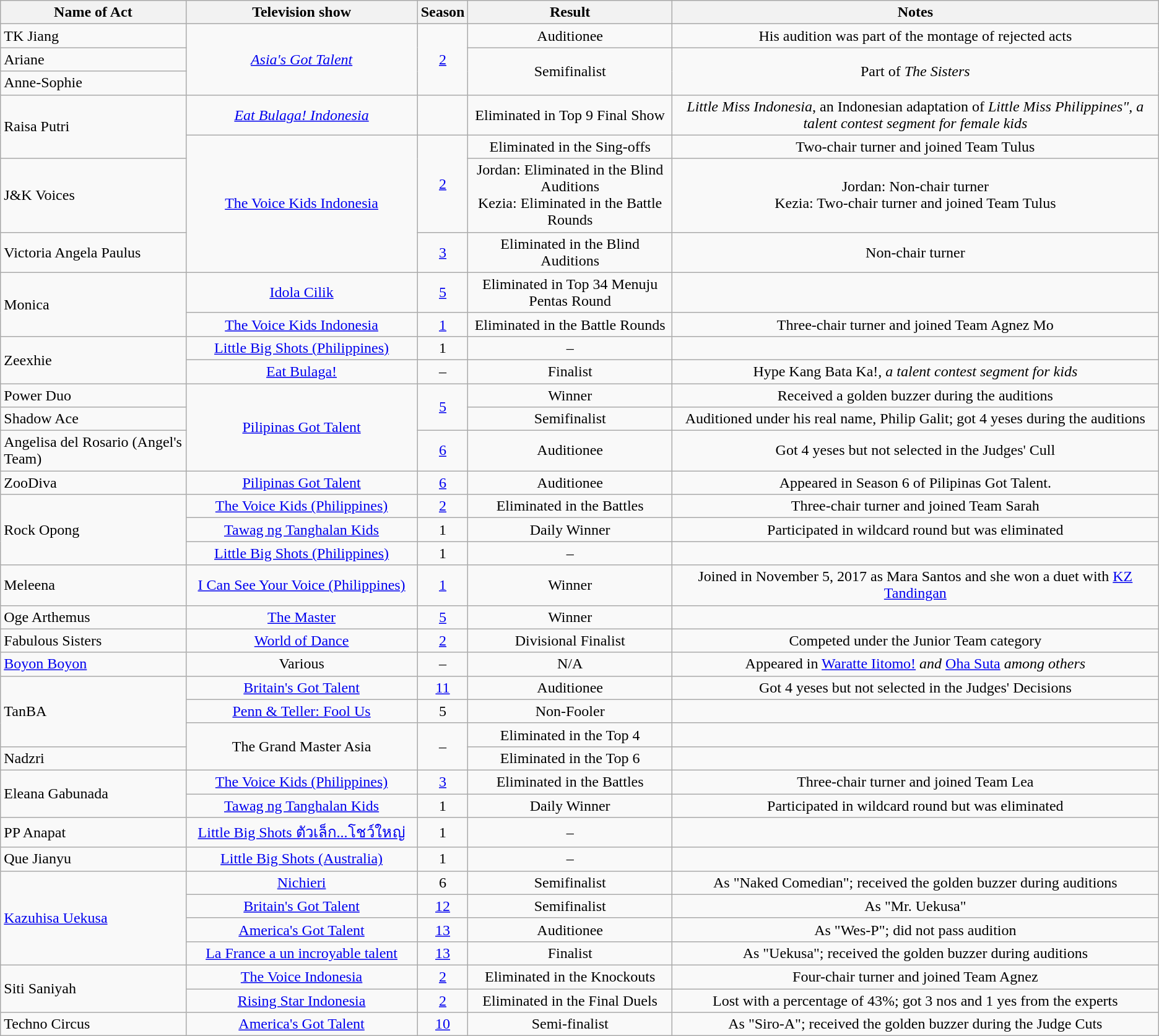<table class="sortable wikitable" style="text-align:center">
<tr>
<th style="width:16%;">Name of Act</th>
<th style="width:20%;">Television show</th>
<th>Season</th>
<th class="unsortable">Result</th>
<th class="unsortable">Notes</th>
</tr>
<tr>
<td align="left">TK Jiang </td>
<td rowspan=3><em><a href='#'>Asia's Got Talent</a></em></td>
<td rowspan=3><a href='#'>2</a></td>
<td>Auditionee</td>
<td>His audition was part of the montage of rejected acts</td>
</tr>
<tr>
<td align="left">Ariane</td>
<td rowspan=2>Semifinalist</td>
<td rowspan=2>Part of <em>The Sisters</em></td>
</tr>
<tr>
<td align="left">Anne-Sophie</td>
</tr>
<tr>
<td rowspan="2" align="left">Raisa Putri</td>
<td><em><a href='#'>Eat Bulaga! Indonesia</a></em></td>
<td></td>
<td>Eliminated in Top 9 Final Show</td>
<td><em>Little Miss Indonesia</em>, an Indonesian adaptation of <em>Little Miss Philippines", a talent contest segment for female kids</td>
</tr>
<tr>
<td rowspan=3></em><a href='#'>The Voice Kids Indonesia</a><em></td>
<td rowspan=2><a href='#'>2</a></td>
<td>Eliminated in the Sing-offs</td>
<td>Two-chair turner and joined Team Tulus</td>
</tr>
<tr>
<td align="left">J&K Voices</td>
<td>Jordan: Eliminated in the Blind Auditions<br>Kezia: Eliminated in the Battle Rounds</td>
<td>Jordan: Non-chair turner<br>Kezia: Two-chair turner and joined Team Tulus</td>
</tr>
<tr>
<td align="left">Victoria Angela Paulus</td>
<td><a href='#'>3</a></td>
<td>Eliminated in the Blind Auditions</td>
<td>Non-chair turner</td>
</tr>
<tr>
<td rowspan="2" align="left">Monica</td>
<td></em><a href='#'>Idola Cilik</a><em></td>
<td><a href='#'>5</a></td>
<td>Eliminated in Top 34 Menuju Pentas Round</td>
<td></td>
</tr>
<tr>
<td></em><a href='#'>The Voice Kids Indonesia</a><em></td>
<td><a href='#'>1</a></td>
<td>Eliminated in the Battle Rounds</td>
<td>Three-chair turner and joined Team Agnez Mo</td>
</tr>
<tr>
<td rowspan="2" align="left">Zeexhie</td>
<td></em><a href='#'>Little Big Shots (Philippines)</a><em></td>
<td>1</td>
<td>–</td>
<td></td>
</tr>
<tr>
<td></em><a href='#'>Eat Bulaga!</a><em></td>
<td>–</td>
<td>Finalist</td>
<td></em>Hype Kang Bata Ka!<em>, a talent contest segment for kids</td>
</tr>
<tr>
<td align="left">Power Duo</td>
<td rowspan=3></em><a href='#'>Pilipinas Got Talent</a><em></td>
<td rowspan=2><a href='#'>5</a></td>
<td>Winner</td>
<td>Received a golden buzzer during the auditions</td>
</tr>
<tr>
<td align="left">Shadow Ace </td>
<td>Semifinalist</td>
<td>Auditioned under his real name, Philip Galit; got 4 yeses during the auditions</td>
</tr>
<tr>
<td align="left">Angelisa del Rosario (Angel's Team)</td>
<td><a href='#'>6</a></td>
<td>Auditionee</td>
<td>Got 4 yeses but not selected in the Judges' Cull</td>
</tr>
<tr>
<td align="left">ZooDiva</td>
<td></em><a href='#'>Pilipinas Got Talent</a><em></td>
<td><a href='#'>6</a></td>
<td>Auditionee</td>
<td>Appeared in Season 6 of Pilipinas Got Talent.</td>
</tr>
<tr>
<td rowspan="3" align="left">Rock Opong</td>
<td></em><a href='#'>The Voice Kids (Philippines)</a><em></td>
<td><a href='#'>2</a></td>
<td>Eliminated in the Battles</td>
<td>Three-chair turner and joined Team Sarah</td>
</tr>
<tr>
<td></em><a href='#'>Tawag ng Tanghalan Kids</a><em></td>
<td>1</td>
<td>Daily Winner</td>
<td>Participated in wildcard round but was eliminated</td>
</tr>
<tr>
<td></em><a href='#'>Little Big Shots (Philippines)</a><em></td>
<td>1</td>
<td>–</td>
<td></td>
</tr>
<tr>
<td align="left">Meleena</td>
<td></em><a href='#'>I Can See Your Voice (Philippines)</a><em></td>
<td><a href='#'>1</a></td>
<td>Winner</td>
<td>Joined in November 5, 2017 as Mara Santos and she won a duet with <a href='#'>KZ Tandingan</a></td>
</tr>
<tr>
<td align="left">Oge Arthemus</td>
<td></em><a href='#'>The Master</a><em></td>
<td><a href='#'>5</a></td>
<td>Winner</td>
<td></td>
</tr>
<tr>
<td align="left">Fabulous Sisters</td>
<td></em><a href='#'>World of Dance</a><em></td>
<td><a href='#'>2</a></td>
<td>Divisional Finalist</td>
<td>Competed under the Junior Team category</td>
</tr>
<tr>
<td align="left"><a href='#'>Boyon Boyon</a></td>
<td>Various</td>
<td>–</td>
<td>N/A</td>
<td>Appeared in </em><a href='#'>Waratte Iitomo!</a><em> and </em><a href='#'>Oha Suta</a><em> among others</td>
</tr>
<tr>
<td rowspan=3 align="left">TanBA</td>
<td></em><a href='#'>Britain's Got Talent</a><em></td>
<td><a href='#'>11</a></td>
<td>Auditionee</td>
<td>Got 4 yeses but not selected in the Judges' Decisions</td>
</tr>
<tr>
<td></em><a href='#'>Penn & Teller: Fool Us</a><em></td>
<td>5</td>
<td>Non-Fooler</td>
<td></td>
</tr>
<tr>
<td rowspan="2"></em>The Grand Master Asia<em></td>
<td rowspan="2">–</td>
<td>Eliminated in the Top 4</td>
<td></td>
</tr>
<tr>
<td align="left">Nadzri</td>
<td>Eliminated in the Top 6</td>
<td></td>
</tr>
<tr>
<td rowspan="2" align="left">Eleana Gabunada </td>
<td></em><a href='#'>The Voice Kids (Philippines)</a><em></td>
<td><a href='#'>3</a></td>
<td>Eliminated in the Battles</td>
<td>Three-chair turner and joined Team Lea</td>
</tr>
<tr>
<td></em><a href='#'>Tawag ng Tanghalan Kids</a><em></td>
<td>1</td>
<td>Daily Winner</td>
<td>Participated in wildcard round but was eliminated</td>
</tr>
<tr>
<td align="left">PP Anapat</td>
<td></em><a href='#'>Little Big Shots ตัวเล็ก...โชว์ใหญ่</a><em></td>
<td>1</td>
<td>–</td>
<td></td>
</tr>
<tr>
<td align="left">Que Jianyu</td>
<td></em><a href='#'>Little Big Shots (Australia)</a><em></td>
<td>1</td>
<td>–</td>
<td></td>
</tr>
<tr>
<td rowspan="4" align="left"><a href='#'>Kazuhisa Uekusa</a></td>
<td></em><a href='#'>Nichieri</a><em></td>
<td>6</td>
<td>Semifinalist</td>
<td>As "Naked Comedian"; received the golden buzzer during auditions</td>
</tr>
<tr>
<td></em><a href='#'>Britain's Got Talent</a><em></td>
<td><a href='#'>12</a></td>
<td>Semifinalist</td>
<td>As "Mr. Uekusa"</td>
</tr>
<tr>
<td></em><a href='#'>America's Got Talent</a><em></td>
<td><a href='#'>13</a></td>
<td>Auditionee</td>
<td>As "Wes-P"; did not pass audition</td>
</tr>
<tr>
<td></em><a href='#'>La France a un incroyable talent</a><em></td>
<td><a href='#'>13</a></td>
<td>Finalist</td>
<td>As "Uekusa"; received the golden buzzer during auditions</td>
</tr>
<tr>
<td rowspan="2" align="left">Siti Saniyah </td>
<td></em><a href='#'>The Voice Indonesia</a><em></td>
<td><a href='#'>2</a></td>
<td>Eliminated in the Knockouts</td>
<td>Four-chair turner and joined Team Agnez</td>
</tr>
<tr>
<td></em><a href='#'>Rising Star Indonesia</a><em></td>
<td><a href='#'>2</a></td>
<td>Eliminated in the Final Duels</td>
<td>Lost with a percentage of 43%; got 3 nos and 1 yes from the experts</td>
</tr>
<tr>
<td align="left">Techno Circus</td>
<td></em><a href='#'>America's Got Talent</a><em></td>
<td><a href='#'>10</a></td>
<td>Semi-finalist</td>
<td>As "Siro-A"; received the golden buzzer during the Judge Cuts</td>
</tr>
</table>
